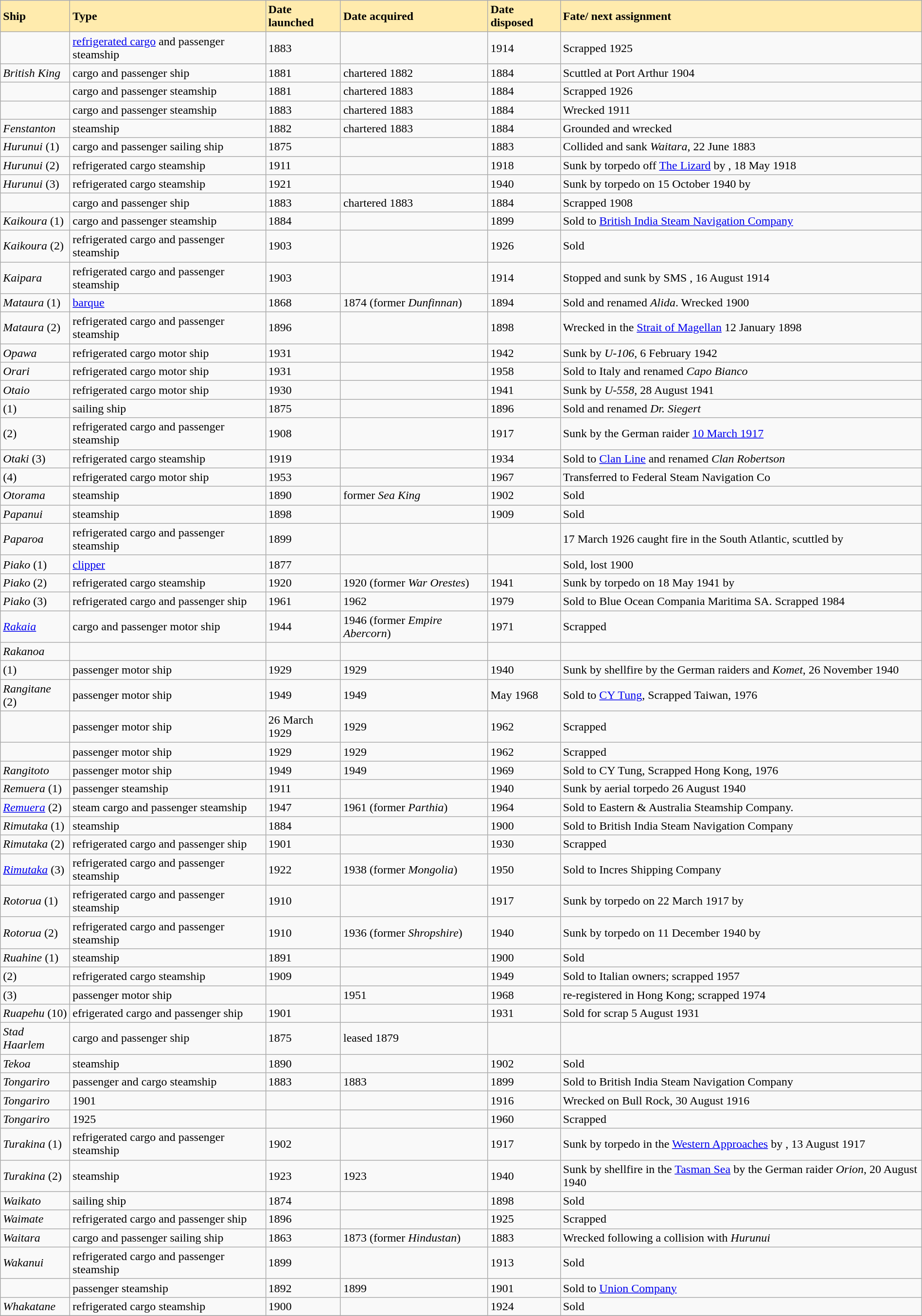<table class="wikitable" width="100%">
<tr>
<td bgcolor="#FFEBAD"><strong>Ship</strong></td>
<td bgcolor="#FFEBAD"><strong>Type</strong></td>
<td bgcolor="#FFEBAD"><strong>Date launched</strong></td>
<td bgcolor="#FFEBAD"><strong>Date acquired</strong></td>
<td bgcolor="#FFEBAD"><strong>Date disposed</strong></td>
<td bgcolor="#FFEBAD"><strong>Fate/ next assignment</strong></td>
</tr>
<tr>
<td></td>
<td><a href='#'>refrigerated cargo</a> and passenger steamship</td>
<td>1883</td>
<td></td>
<td>1914</td>
<td>Scrapped 1925</td>
</tr>
<tr>
<td><em>British King</em></td>
<td>cargo and passenger ship</td>
<td>1881</td>
<td>chartered 1882</td>
<td>1884</td>
<td>Scuttled at Port Arthur 1904</td>
</tr>
<tr>
<td></td>
<td>cargo and passenger steamship</td>
<td>1881</td>
<td>chartered 1883</td>
<td>1884</td>
<td>Scrapped 1926</td>
</tr>
<tr>
<td></td>
<td>cargo and passenger steamship</td>
<td>1883</td>
<td>chartered 1883</td>
<td>1884</td>
<td>Wrecked 1911</td>
</tr>
<tr>
<td><em>Fenstanton</em></td>
<td>steamship</td>
<td>1882</td>
<td>chartered 1883</td>
<td>1884</td>
<td>Grounded and wrecked</td>
</tr>
<tr>
<td><em>Hurunui</em> (1)</td>
<td>cargo and passenger sailing ship</td>
<td>1875</td>
<td></td>
<td>1883</td>
<td>Collided and sank <em>Waitara</em>, 22 June 1883</td>
</tr>
<tr>
<td><em>Hurunui</em> (2)</td>
<td>refrigerated cargo steamship</td>
<td>1911</td>
<td></td>
<td>1918</td>
<td>Sunk by torpedo off <a href='#'>The Lizard</a> by , 18 May 1918</td>
</tr>
<tr>
<td><em>Hurunui</em> (3)</td>
<td>refrigerated cargo steamship</td>
<td>1921</td>
<td></td>
<td>1940</td>
<td>Sunk by torpedo on 15 October 1940 by </td>
</tr>
<tr>
<td></td>
<td>cargo and passenger ship</td>
<td>1883</td>
<td>chartered 1883</td>
<td>1884</td>
<td>Scrapped 1908</td>
</tr>
<tr>
<td><em>Kaikoura</em> (1)</td>
<td>cargo and passenger steamship</td>
<td>1884</td>
<td></td>
<td>1899</td>
<td>Sold to <a href='#'>British India Steam Navigation Company</a></td>
</tr>
<tr>
<td><em>Kaikoura</em> (2)</td>
<td>refrigerated cargo and passenger steamship</td>
<td>1903</td>
<td></td>
<td>1926</td>
<td>Sold</td>
</tr>
<tr>
<td><em>Kaipara</em></td>
<td>refrigerated cargo and passenger steamship</td>
<td>1903</td>
<td></td>
<td>1914</td>
<td>Stopped and sunk by SMS , 16 August 1914</td>
</tr>
<tr>
<td><em>Mataura</em> (1)</td>
<td><a href='#'>barque</a></td>
<td>1868</td>
<td>1874 (former <em>Dunfinnan</em>)</td>
<td>1894</td>
<td>Sold and renamed <em>Alida</em>. Wrecked 1900</td>
</tr>
<tr>
<td><em>Mataura</em> (2)</td>
<td>refrigerated cargo and passenger steamship</td>
<td>1896</td>
<td></td>
<td>1898</td>
<td>Wrecked in the <a href='#'>Strait of Magellan</a> 12 January 1898</td>
</tr>
<tr>
<td><em>Opawa</em></td>
<td>refrigerated cargo motor ship</td>
<td>1931</td>
<td></td>
<td>1942</td>
<td>Sunk by <em>U-106</em>, 6 February 1942</td>
</tr>
<tr>
<td><em>Orari</em></td>
<td>refrigerated cargo motor ship</td>
<td>1931</td>
<td></td>
<td>1958</td>
<td>Sold to Italy and renamed <em>Capo Bianco</em></td>
</tr>
<tr>
<td><em>Otaio</em></td>
<td>refrigerated cargo motor ship</td>
<td>1930</td>
<td></td>
<td>1941</td>
<td>Sunk by <em>U-558</em>, 28 August 1941</td>
</tr>
<tr>
<td> (1)</td>
<td>sailing ship</td>
<td>1875</td>
<td></td>
<td>1896</td>
<td>Sold and renamed <em>Dr. Siegert</em></td>
</tr>
<tr>
<td> (2)</td>
<td>refrigerated cargo and passenger steamship</td>
<td>1908</td>
<td></td>
<td>1917</td>
<td>Sunk by the German raider  <a href='#'>10 March 1917</a></td>
</tr>
<tr>
<td><em>Otaki</em> (3)</td>
<td>refrigerated cargo steamship</td>
<td>1919</td>
<td></td>
<td>1934</td>
<td>Sold to <a href='#'>Clan Line</a> and renamed <em>Clan Robertson</em></td>
</tr>
<tr>
<td> (4)</td>
<td>refrigerated cargo motor ship</td>
<td>1953</td>
<td></td>
<td>1967</td>
<td>Transferred to Federal Steam Navigation Co</td>
</tr>
<tr>
<td><em>Otorama</em></td>
<td>steamship</td>
<td>1890</td>
<td>former <em>Sea King</em></td>
<td>1902</td>
<td>Sold</td>
</tr>
<tr>
<td><em>Papanui</em></td>
<td>steamship</td>
<td>1898</td>
<td></td>
<td>1909</td>
<td>Sold</td>
</tr>
<tr>
<td><em>Paparoa</em></td>
<td>refrigerated cargo and passenger steamship</td>
<td>1899</td>
<td></td>
<td></td>
<td>17 March 1926 caught fire in the South Atlantic, scuttled by </td>
</tr>
<tr>
<td><em>Piako</em> (1)</td>
<td><a href='#'>clipper</a></td>
<td>1877</td>
<td></td>
<td></td>
<td>Sold, lost 1900</td>
</tr>
<tr>
<td><em>Piako</em> (2)</td>
<td>refrigerated cargo steamship</td>
<td>1920</td>
<td>1920 (former <em>War Orestes</em>)</td>
<td>1941</td>
<td>Sunk by torpedo on 18 May 1941 by </td>
</tr>
<tr>
<td><em>Piako</em> (3)</td>
<td>refrigerated cargo and passenger ship</td>
<td>1961</td>
<td>1962</td>
<td>1979</td>
<td>Sold to Blue Ocean Compania Maritima SA. Scrapped 1984</td>
</tr>
<tr>
<td><a href='#'><em>Rakaia</em></a></td>
<td>cargo and passenger motor ship</td>
<td>1944</td>
<td>1946 (former <em>Empire Abercorn</em>)</td>
<td>1971</td>
<td>Scrapped</td>
</tr>
<tr>
<td><em>Rakanoa</em></td>
<td></td>
<td></td>
<td></td>
<td></td>
<td></td>
</tr>
<tr>
<td> (1)</td>
<td>passenger motor ship</td>
<td>1929</td>
<td>1929</td>
<td>1940</td>
<td>Sunk by shellfire by the German raiders  and <em>Komet</em>, 26 November 1940</td>
</tr>
<tr>
<td><em>Rangitane</em> (2)</td>
<td>passenger motor ship</td>
<td>1949</td>
<td>1949</td>
<td>May 1968</td>
<td>Sold to <a href='#'>CY Tung</a>, Scrapped Taiwan, 1976</td>
</tr>
<tr>
<td></td>
<td>passenger motor ship</td>
<td>26 March 1929</td>
<td>1929</td>
<td>1962</td>
<td>Scrapped</td>
</tr>
<tr>
<td></td>
<td>passenger motor ship</td>
<td>1929</td>
<td>1929</td>
<td>1962</td>
<td>Scrapped</td>
</tr>
<tr>
<td><em>Rangitoto</em></td>
<td>passenger motor ship</td>
<td>1949</td>
<td>1949</td>
<td>1969</td>
<td>Sold to CY Tung, Scrapped Hong Kong, 1976</td>
</tr>
<tr>
<td><em>Remuera</em> (1)</td>
<td>passenger steamship</td>
<td>1911</td>
<td></td>
<td>1940</td>
<td>Sunk by aerial torpedo 26 August 1940</td>
</tr>
<tr>
<td><a href='#'><em>Remuera</em></a> (2)</td>
<td>steam cargo and passenger steamship</td>
<td>1947</td>
<td>1961 (former <em>Parthia</em>)</td>
<td>1964</td>
<td>Sold to Eastern & Australia Steamship Company.</td>
</tr>
<tr>
<td><em>Rimutaka</em> (1)</td>
<td>steamship</td>
<td>1884</td>
<td></td>
<td>1900</td>
<td>Sold to British India Steam Navigation Company</td>
</tr>
<tr>
<td><em>Rimutaka</em> (2)</td>
<td>refrigerated cargo and passenger ship</td>
<td>1901</td>
<td></td>
<td>1930</td>
<td>Scrapped</td>
</tr>
<tr>
<td><em><a href='#'>Rimutaka</a></em> (3)</td>
<td>refrigerated cargo and passenger steamship</td>
<td>1922</td>
<td>1938 (former <em>Mongolia</em>)</td>
<td>1950</td>
<td>Sold to Incres Shipping Company</td>
</tr>
<tr>
<td><em>Rotorua</em> (1)</td>
<td>refrigerated cargo and passenger steamship</td>
<td>1910</td>
<td></td>
<td>1917</td>
<td>Sunk by torpedo on 22 March 1917 by </td>
</tr>
<tr>
<td><em>Rotorua</em> (2)</td>
<td>refrigerated cargo and passenger steamship</td>
<td>1910</td>
<td>1936 (former <em>Shropshire</em>)</td>
<td>1940</td>
<td>Sunk by torpedo on 11 December 1940 by </td>
</tr>
<tr>
<td><em>Ruahine</em> (1)</td>
<td>steamship</td>
<td>1891</td>
<td></td>
<td>1900</td>
<td>Sold</td>
</tr>
<tr>
<td> (2)</td>
<td>refrigerated cargo steamship</td>
<td>1909</td>
<td></td>
<td>1949</td>
<td>Sold to Italian owners; scrapped 1957</td>
</tr>
<tr>
<td> (3)</td>
<td>passenger motor ship</td>
<td></td>
<td>1951</td>
<td>1968</td>
<td>re-registered in Hong Kong; scrapped 1974</td>
</tr>
<tr>
<td><em>Ruapehu</em> (10)</td>
<td>efrigerated cargo and passenger ship</td>
<td>1901</td>
<td></td>
<td>1931</td>
<td>Sold for scrap 5 August 1931</td>
</tr>
<tr>
<td><em>Stad Haarlem</em></td>
<td>cargo and passenger ship</td>
<td>1875</td>
<td>leased 1879</td>
<td></td>
<td></td>
</tr>
<tr>
<td><em>Tekoa</em></td>
<td>steamship</td>
<td>1890</td>
<td></td>
<td>1902</td>
<td>Sold</td>
</tr>
<tr>
<td><em>Tongariro</em></td>
<td>passenger and cargo steamship</td>
<td>1883</td>
<td>1883</td>
<td>1899</td>
<td>Sold to British India Steam Navigation Company</td>
</tr>
<tr>
<td><em>Tongariro</em></td>
<td>1901</td>
<td></td>
<td></td>
<td>1916</td>
<td>Wrecked on Bull Rock, 30 August 1916</td>
</tr>
<tr>
<td><em>Tongariro</em></td>
<td>1925</td>
<td></td>
<td></td>
<td>1960</td>
<td>Scrapped</td>
</tr>
<tr>
<td><em>Turakina</em> (1)</td>
<td>refrigerated cargo and passenger steamship</td>
<td>1902</td>
<td></td>
<td>1917</td>
<td>Sunk by torpedo in the <a href='#'>Western Approaches</a> by , 13 August 1917</td>
</tr>
<tr>
<td><em>Turakina</em> (2)</td>
<td>steamship</td>
<td>1923</td>
<td>1923</td>
<td>1940</td>
<td>Sunk by shellfire in the <a href='#'>Tasman Sea</a> by the German raider <em>Orion</em>, 20 August 1940</td>
</tr>
<tr>
<td><em>Waikato</em></td>
<td>sailing ship</td>
<td>1874</td>
<td></td>
<td>1898</td>
<td>Sold</td>
</tr>
<tr>
<td><em>Waimate</em></td>
<td>refrigerated cargo and passenger ship</td>
<td>1896</td>
<td></td>
<td>1925</td>
<td>Scrapped</td>
</tr>
<tr>
<td><em>Waitara</em></td>
<td>cargo and passenger sailing ship</td>
<td>1863</td>
<td>1873 (former <em>Hindustan</em>)</td>
<td>1883</td>
<td>Wrecked following a collision with <em>Hurunui</em></td>
</tr>
<tr>
<td><em>Wakanui</em></td>
<td>refrigerated cargo and passenger steamship</td>
<td>1899</td>
<td></td>
<td>1913</td>
<td>Sold</td>
</tr>
<tr>
<td></td>
<td>passenger steamship</td>
<td>1892</td>
<td>1899</td>
<td>1901</td>
<td>Sold to <a href='#'>Union Company</a></td>
</tr>
<tr>
<td><em>Whakatane</em></td>
<td>refrigerated cargo steamship</td>
<td>1900</td>
<td></td>
<td>1924</td>
<td>Sold</td>
</tr>
<tr>
</tr>
</table>
